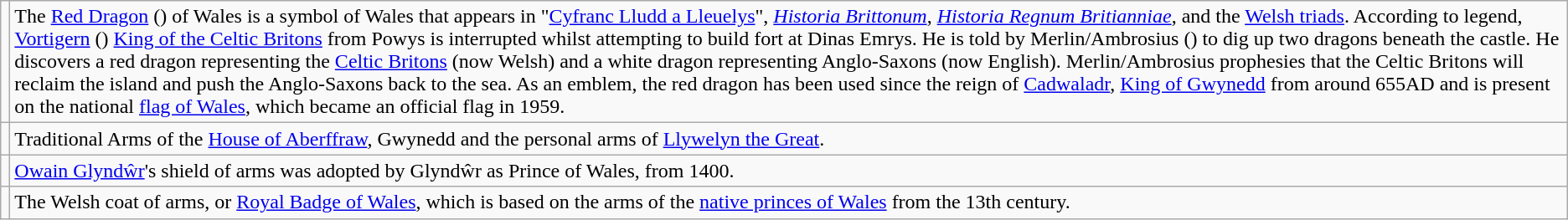<table class="wikitable">
<tr>
<td></td>
<td>The <a href='#'>Red Dragon</a> () of Wales is a symbol of Wales that appears in "<a href='#'>Cyfranc Lludd a Lleuelys</a>", <em><a href='#'>Historia Brittonum</a></em>, <em><a href='#'>Historia Regnum Britianniae</a></em>, and the <a href='#'>Welsh triads</a>. According to legend, <a href='#'>Vortigern</a> () <a href='#'>King of the Celtic Britons</a> from Powys is interrupted whilst attempting to build fort at Dinas Emrys. He is told by Merlin/Ambrosius () to dig up two dragons beneath the castle. He discovers a red dragon representing the <a href='#'>Celtic Britons</a> (now Welsh) and a white dragon representing Anglo-Saxons (now English). Merlin/Ambrosius prophesies that the Celtic Britons will reclaim the island and push the Anglo-Saxons back to the sea. As an emblem, the red dragon has been used since the reign of <a href='#'>Cadwaladr</a>, <a href='#'>King of Gwynedd</a> from around 655AD and is present on the national <a href='#'>flag of Wales</a>, which became an official flag in 1959.</td>
</tr>
<tr>
<td></td>
<td>Traditional Arms of the <a href='#'>House of Aberffraw</a>, Gwynedd and the personal arms of <a href='#'>Llywelyn the Great</a>.</td>
</tr>
<tr>
<td></td>
<td><a href='#'>Owain Glyndŵr</a>'s shield of arms was adopted by Glyndŵr as Prince of Wales, from 1400.</td>
</tr>
<tr>
<td></td>
<td>The Welsh coat of arms, or <a href='#'>Royal Badge of Wales</a>, which is based on the arms of the <a href='#'>native princes of Wales</a> from the 13th century.</td>
</tr>
</table>
